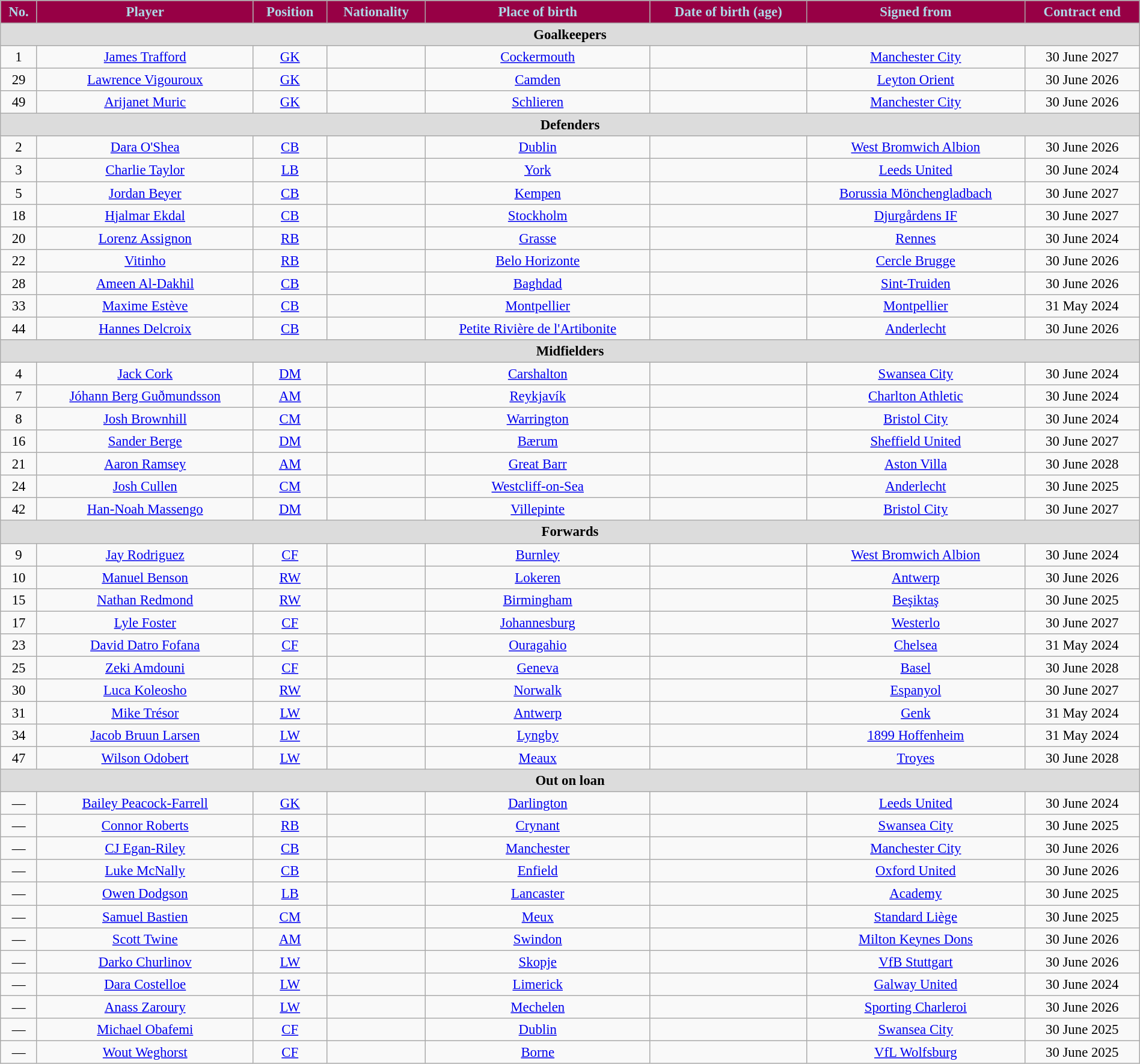<table class="wikitable" style="text-align:center; font-size:95%; width:100%;">
<tr>
<th style="background:#970045; color:#ADD8E6; text-align:center;">No.</th>
<th style="background:#970045; color:#ADD8E6; text-align:center;">Player</th>
<th style="background:#970045; color:#ADD8E6; text-align:center;">Position</th>
<th style="background:#970045; color:#ADD8E6; text-align:center;">Nationality</th>
<th style="background:#970045; color:#ADD8E6; text-align:center;">Place of birth</th>
<th style="background:#970045; color:#ADD8E6; text-align:center;">Date of birth (age)</th>
<th style="background:#970045; color:#ADD8E6; text-align:center;">Signed from</th>
<th style="background:#970045; color:#ADD8E6; text-align:center;">Contract end</th>
</tr>
<tr>
<th colspan="12" style="background:#dcdcdc; tepxt-align:center;">Goalkeepers</th>
</tr>
<tr>
<td>1</td>
<td><a href='#'>James Trafford</a></td>
<td><a href='#'>GK</a></td>
<td></td>
<td><a href='#'>Cockermouth</a></td>
<td></td>
<td><a href='#'>Manchester City</a></td>
<td>30 June 2027</td>
</tr>
<tr>
<td>29</td>
<td><a href='#'>Lawrence Vigouroux</a></td>
<td><a href='#'>GK</a></td>
<td></td>
<td> <a href='#'>Camden</a></td>
<td></td>
<td><a href='#'>Leyton Orient</a></td>
<td>30 June 2026</td>
</tr>
<tr>
<td>49</td>
<td><a href='#'>Arijanet Muric</a></td>
<td><a href='#'>GK</a></td>
<td></td>
<td> <a href='#'>Schlieren</a></td>
<td></td>
<td><a href='#'>Manchester City</a></td>
<td>30 June 2026</td>
</tr>
<tr>
<th colspan="12" style="background:#dcdcdc; tepxt-align:center;">Defenders</th>
</tr>
<tr>
<td>2</td>
<td><a href='#'>Dara O'Shea</a></td>
<td><a href='#'>CB</a></td>
<td></td>
<td><a href='#'>Dublin</a></td>
<td></td>
<td><a href='#'>West Bromwich Albion</a></td>
<td>30 June 2026</td>
</tr>
<tr>
<td>3</td>
<td><a href='#'>Charlie Taylor</a></td>
<td><a href='#'>LB</a></td>
<td></td>
<td><a href='#'>York</a></td>
<td></td>
<td><a href='#'>Leeds United</a></td>
<td>30 June 2024</td>
</tr>
<tr>
<td>5</td>
<td><a href='#'>Jordan Beyer</a></td>
<td><a href='#'>CB</a></td>
<td></td>
<td><a href='#'>Kempen</a></td>
<td></td>
<td> <a href='#'>Borussia Mönchengladbach</a></td>
<td>30 June 2027</td>
</tr>
<tr>
<td>18</td>
<td><a href='#'>Hjalmar Ekdal</a></td>
<td><a href='#'>CB</a></td>
<td></td>
<td><a href='#'>Stockholm</a></td>
<td></td>
<td> <a href='#'>Djurgårdens IF</a></td>
<td>30 June 2027</td>
</tr>
<tr>
<td>20</td>
<td><a href='#'>Lorenz Assignon</a></td>
<td><a href='#'>RB</a></td>
<td></td>
<td><a href='#'>Grasse</a></td>
<td></td>
<td> <a href='#'>Rennes</a></td>
<td>30 June 2024</td>
</tr>
<tr>
<td>22</td>
<td><a href='#'>Vitinho</a></td>
<td><a href='#'>RB</a></td>
<td></td>
<td><a href='#'>Belo Horizonte</a></td>
<td></td>
<td> <a href='#'>Cercle Brugge</a></td>
<td>30 June 2026</td>
</tr>
<tr>
<td>28</td>
<td><a href='#'>Ameen Al-Dakhil</a></td>
<td><a href='#'>CB</a></td>
<td></td>
<td> <a href='#'>Baghdad</a></td>
<td></td>
<td> <a href='#'>Sint-Truiden</a></td>
<td>30 June 2026</td>
</tr>
<tr>
<td>33</td>
<td><a href='#'>Maxime Estève</a></td>
<td><a href='#'>CB</a></td>
<td></td>
<td><a href='#'>Montpellier</a></td>
<td></td>
<td> <a href='#'>Montpellier</a></td>
<td>31 May 2024</td>
</tr>
<tr>
<td>44</td>
<td><a href='#'>Hannes Delcroix</a></td>
<td><a href='#'>CB</a></td>
<td></td>
<td> <a href='#'>Petite Rivière de l'Artibonite</a></td>
<td></td>
<td> <a href='#'>Anderlecht</a></td>
<td>30 June 2026</td>
</tr>
<tr>
<th colspan="12" style="background:#dcdcdc; tepxt-align:center;">Midfielders</th>
</tr>
<tr>
<td>4</td>
<td><a href='#'>Jack Cork</a></td>
<td><a href='#'>DM</a></td>
<td></td>
<td><a href='#'>Carshalton</a></td>
<td></td>
<td> <a href='#'>Swansea City</a></td>
<td>30 June 2024</td>
</tr>
<tr>
<td>7</td>
<td><a href='#'>Jóhann Berg Guðmundsson</a></td>
<td><a href='#'>AM</a></td>
<td></td>
<td><a href='#'>Reykjavík</a></td>
<td></td>
<td><a href='#'>Charlton Athletic</a></td>
<td>30 June 2024</td>
</tr>
<tr>
<td>8</td>
<td><a href='#'>Josh Brownhill</a></td>
<td><a href='#'>CM</a></td>
<td></td>
<td><a href='#'>Warrington</a></td>
<td></td>
<td><a href='#'>Bristol City</a></td>
<td>30 June 2024</td>
</tr>
<tr>
<td>16</td>
<td><a href='#'>Sander Berge</a></td>
<td><a href='#'>DM</a></td>
<td></td>
<td><a href='#'>Bærum</a></td>
<td></td>
<td><a href='#'>Sheffield United</a></td>
<td>30 June 2027</td>
</tr>
<tr>
<td>21</td>
<td><a href='#'>Aaron Ramsey</a></td>
<td><a href='#'>AM</a></td>
<td></td>
<td><a href='#'>Great Barr</a></td>
<td></td>
<td><a href='#'>Aston Villa</a></td>
<td>30 June 2028</td>
</tr>
<tr>
<td>24</td>
<td><a href='#'>Josh Cullen</a></td>
<td><a href='#'>CM</a></td>
<td></td>
<td> <a href='#'>Westcliff-on-Sea</a></td>
<td></td>
<td> <a href='#'>Anderlecht</a></td>
<td>30 June 2025</td>
</tr>
<tr>
<td>42</td>
<td><a href='#'>Han-Noah Massengo</a></td>
<td><a href='#'>DM</a></td>
<td></td>
<td><a href='#'>Villepinte</a></td>
<td></td>
<td><a href='#'>Bristol City</a></td>
<td>30 June 2027</td>
</tr>
<tr>
<th colspan="12" style="background:#dcdcdc; tepxt-align:center;">Forwards</th>
</tr>
<tr>
<td>9</td>
<td><a href='#'>Jay Rodriguez</a></td>
<td><a href='#'>CF</a></td>
<td></td>
<td><a href='#'>Burnley</a></td>
<td></td>
<td><a href='#'>West Bromwich Albion</a></td>
<td>30 June 2024</td>
</tr>
<tr>
<td>10</td>
<td><a href='#'>Manuel Benson</a></td>
<td><a href='#'>RW</a></td>
<td></td>
<td><a href='#'>Lokeren</a></td>
<td></td>
<td> <a href='#'>Antwerp</a></td>
<td>30 June 2026</td>
</tr>
<tr>
<td>15</td>
<td><a href='#'>Nathan Redmond</a></td>
<td><a href='#'>RW</a></td>
<td></td>
<td><a href='#'>Birmingham</a></td>
<td></td>
<td> <a href='#'>Beşiktaş</a></td>
<td>30 June 2025</td>
</tr>
<tr>
<td>17</td>
<td><a href='#'>Lyle Foster</a></td>
<td><a href='#'>CF</a></td>
<td></td>
<td><a href='#'>Johannesburg</a></td>
<td></td>
<td> <a href='#'>Westerlo</a></td>
<td>30 June 2027</td>
</tr>
<tr>
<td>23</td>
<td><a href='#'>David Datro Fofana</a></td>
<td><a href='#'>CF</a></td>
<td></td>
<td><a href='#'>Ouragahio</a></td>
<td></td>
<td><a href='#'>Chelsea</a></td>
<td>31 May 2024</td>
</tr>
<tr>
<td>25</td>
<td><a href='#'>Zeki Amdouni</a></td>
<td><a href='#'>CF</a></td>
<td></td>
<td><a href='#'>Geneva</a></td>
<td></td>
<td> <a href='#'>Basel</a></td>
<td>30 June 2028</td>
</tr>
<tr>
<td>30</td>
<td><a href='#'>Luca Koleosho</a></td>
<td><a href='#'>RW</a></td>
<td></td>
<td> <a href='#'>Norwalk</a></td>
<td></td>
<td> <a href='#'>Espanyol</a></td>
<td>30 June 2027</td>
</tr>
<tr>
<td>31</td>
<td><a href='#'>Mike Trésor</a></td>
<td><a href='#'>LW</a></td>
<td></td>
<td><a href='#'>Antwerp</a></td>
<td></td>
<td> <a href='#'>Genk</a></td>
<td>31 May 2024</td>
</tr>
<tr>
<td>34</td>
<td><a href='#'>Jacob Bruun Larsen</a></td>
<td><a href='#'>LW</a></td>
<td></td>
<td><a href='#'>Lyngby</a></td>
<td></td>
<td> <a href='#'>1899 Hoffenheim</a></td>
<td>31 May 2024</td>
</tr>
<tr>
<td>47</td>
<td><a href='#'>Wilson Odobert</a></td>
<td><a href='#'>LW</a></td>
<td></td>
<td><a href='#'>Meaux</a></td>
<td></td>
<td> <a href='#'>Troyes</a></td>
<td>30 June 2028</td>
</tr>
<tr>
<th colspan="12" style="background:#dcdcdc; tepxt-align:center;">Out on loan</th>
</tr>
<tr>
<td>—</td>
<td><a href='#'>Bailey Peacock-Farrell</a></td>
<td><a href='#'>GK</a></td>
<td></td>
<td> <a href='#'>Darlington</a></td>
<td></td>
<td><a href='#'>Leeds United</a></td>
<td>30 June 2024</td>
</tr>
<tr>
<td>—</td>
<td><a href='#'>Connor Roberts</a></td>
<td><a href='#'>RB</a></td>
<td></td>
<td><a href='#'>Crynant</a></td>
<td></td>
<td> <a href='#'>Swansea City</a></td>
<td>30 June 2025</td>
</tr>
<tr>
<td>—</td>
<td><a href='#'>CJ Egan-Riley</a></td>
<td><a href='#'>CB</a></td>
<td></td>
<td><a href='#'>Manchester</a></td>
<td></td>
<td><a href='#'>Manchester City</a></td>
<td>30 June 2026</td>
</tr>
<tr>
<td>—</td>
<td><a href='#'>Luke McNally</a></td>
<td><a href='#'>CB</a></td>
<td></td>
<td><a href='#'>Enfield</a></td>
<td></td>
<td><a href='#'>Oxford United</a></td>
<td>30 June 2026</td>
</tr>
<tr>
<td>—</td>
<td><a href='#'>Owen Dodgson</a></td>
<td><a href='#'>LB</a></td>
<td></td>
<td><a href='#'>Lancaster</a></td>
<td></td>
<td><a href='#'>Academy</a></td>
<td>30 June 2025</td>
</tr>
<tr>
<td>—</td>
<td><a href='#'>Samuel Bastien</a></td>
<td><a href='#'>CM</a></td>
<td></td>
<td> <a href='#'>Meux</a></td>
<td></td>
<td> <a href='#'>Standard Liège</a></td>
<td>30 June 2025</td>
</tr>
<tr>
<td>—</td>
<td><a href='#'>Scott Twine</a></td>
<td><a href='#'>AM</a></td>
<td></td>
<td><a href='#'>Swindon</a></td>
<td></td>
<td><a href='#'>Milton Keynes Dons</a></td>
<td>30 June 2026</td>
</tr>
<tr>
<td>—</td>
<td><a href='#'>Darko Churlinov</a></td>
<td><a href='#'>LW</a></td>
<td></td>
<td><a href='#'>Skopje</a></td>
<td></td>
<td> <a href='#'>VfB Stuttgart</a></td>
<td>30 June 2026</td>
</tr>
<tr>
<td>—</td>
<td><a href='#'>Dara Costelloe</a></td>
<td><a href='#'>LW</a></td>
<td></td>
<td><a href='#'>Limerick</a></td>
<td></td>
<td> <a href='#'>Galway United</a></td>
<td>30 June 2024</td>
</tr>
<tr>
<td>—</td>
<td><a href='#'>Anass Zaroury</a></td>
<td><a href='#'>LW</a></td>
<td></td>
<td> <a href='#'>Mechelen</a></td>
<td></td>
<td> <a href='#'>Sporting Charleroi</a></td>
<td>30 June 2026</td>
</tr>
<tr>
<td>—</td>
<td><a href='#'>Michael Obafemi</a></td>
<td><a href='#'>CF</a></td>
<td></td>
<td><a href='#'>Dublin</a></td>
<td></td>
<td> <a href='#'>Swansea City</a></td>
<td>30 June 2025</td>
</tr>
<tr>
<td>—</td>
<td><a href='#'>Wout Weghorst</a></td>
<td><a href='#'>CF</a></td>
<td></td>
<td><a href='#'>Borne</a></td>
<td></td>
<td> <a href='#'>VfL Wolfsburg</a></td>
<td>30 June 2025</td>
</tr>
</table>
